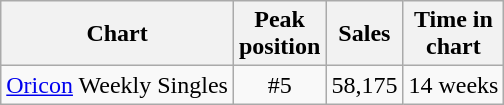<table class="wikitable">
<tr>
<th align="left">Chart</th>
<th align="center">Peak<br>position</th>
<th align="center">Sales</th>
<th align="center">Time in<br>chart</th>
</tr>
<tr>
<td align="left"><a href='#'>Oricon</a> Weekly Singles</td>
<td align="center">#5</td>
<td align="">58,175</td>
<td align="">14 weeks</td>
</tr>
</table>
